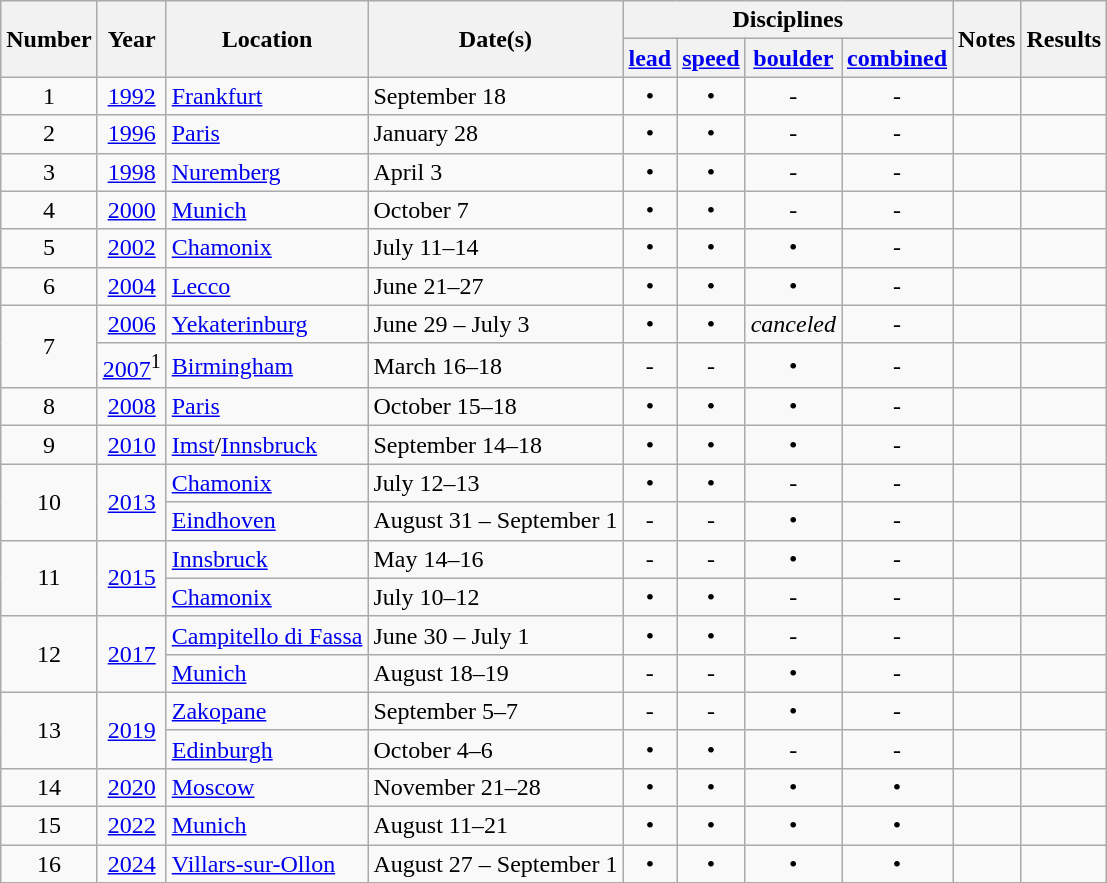<table class="wikitable" style="text-align: center;">
<tr>
<th rowspan="2">Number</th>
<th rowspan="2">Year</th>
<th rowspan="2">Location</th>
<th rowspan="2">Date(s)</th>
<th colspan="4">Disciplines</th>
<th rowspan="2">Notes</th>
<th rowspan="2">Results</th>
</tr>
<tr>
<th><a href='#'>lead</a></th>
<th><a href='#'>speed</a></th>
<th><a href='#'>boulder</a></th>
<th><a href='#'>combined</a></th>
</tr>
<tr>
<td>1</td>
<td><a href='#'>1992</a></td>
<td align="left"> <a href='#'>Frankfurt</a></td>
<td align="left">September 18</td>
<td>•</td>
<td>•</td>
<td>-</td>
<td>-</td>
<td></td>
<td></td>
</tr>
<tr>
<td>2</td>
<td><a href='#'>1996</a></td>
<td align="left"> <a href='#'>Paris</a></td>
<td align="left">January 28</td>
<td>•</td>
<td>•</td>
<td>-</td>
<td>-</td>
<td></td>
<td></td>
</tr>
<tr>
<td>3</td>
<td><a href='#'>1998</a></td>
<td align="left"> <a href='#'>Nuremberg</a></td>
<td align="left">April 3</td>
<td>•</td>
<td>•</td>
<td>-</td>
<td>-</td>
<td></td>
<td></td>
</tr>
<tr>
<td>4</td>
<td><a href='#'>2000</a></td>
<td align="left"> <a href='#'>Munich</a></td>
<td align="left">October 7</td>
<td>•</td>
<td>•</td>
<td>-</td>
<td>-</td>
<td></td>
<td></td>
</tr>
<tr>
<td>5</td>
<td><a href='#'>2002</a></td>
<td align="left"> <a href='#'>Chamonix</a></td>
<td align="left">July 11–14</td>
<td>•</td>
<td>•</td>
<td>•</td>
<td>-</td>
<td></td>
<td></td>
</tr>
<tr>
<td>6</td>
<td><a href='#'>2004</a></td>
<td align="left"> <a href='#'>Lecco</a></td>
<td align="left">June 21–27</td>
<td>•</td>
<td>•</td>
<td>•</td>
<td>-</td>
<td></td>
<td></td>
</tr>
<tr>
<td rowspan="2">7</td>
<td><a href='#'>2006</a></td>
<td align="left"> <a href='#'>Yekaterinburg</a></td>
<td align="left">June 29 – July 3</td>
<td>•</td>
<td>•</td>
<td><em>canceled</em></td>
<td>-</td>
<td></td>
<td></td>
</tr>
<tr>
<td><a href='#'>2007</a><sup>1</sup></td>
<td align="left"> <a href='#'>Birmingham</a></td>
<td align="left">March 16–18</td>
<td>-</td>
<td>-</td>
<td>•</td>
<td>-</td>
<td></td>
<td></td>
</tr>
<tr>
<td>8</td>
<td><a href='#'>2008</a></td>
<td align="left"> <a href='#'>Paris</a></td>
<td align="left">October 15–18</td>
<td>•</td>
<td>•</td>
<td>•</td>
<td>-</td>
<td></td>
<td></td>
</tr>
<tr>
<td>9</td>
<td><a href='#'>2010</a></td>
<td align="left"> <a href='#'>Imst</a>/<a href='#'>Innsbruck</a></td>
<td align="left">September 14–18</td>
<td>•</td>
<td>•</td>
<td>•</td>
<td>-</td>
<td></td>
<td></td>
</tr>
<tr>
<td rowspan="2">10</td>
<td rowspan="2"><a href='#'>2013</a></td>
<td align="left"> <a href='#'>Chamonix</a></td>
<td align="left">July 12–13</td>
<td>•</td>
<td>•</td>
<td>-</td>
<td>-</td>
<td></td>
<td></td>
</tr>
<tr>
<td align="left"> <a href='#'>Eindhoven</a></td>
<td align="left">August 31 – September 1</td>
<td>-</td>
<td>-</td>
<td>•</td>
<td>-</td>
<td></td>
<td></td>
</tr>
<tr>
<td rowspan="2">11</td>
<td rowspan="2"><a href='#'>2015</a></td>
<td align="left"> <a href='#'>Innsbruck</a></td>
<td align="left">May 14–16</td>
<td>-</td>
<td>-</td>
<td>•</td>
<td>-</td>
<td></td>
<td></td>
</tr>
<tr>
<td align="left"> <a href='#'>Chamonix</a></td>
<td align="left">July 10–12</td>
<td>•</td>
<td>•</td>
<td>-</td>
<td>-</td>
<td></td>
<td></td>
</tr>
<tr>
<td rowspan="2">12</td>
<td rowspan="2"><a href='#'>2017</a></td>
<td align="left"> <a href='#'>Campitello di Fassa</a></td>
<td align="left">June 30 – July 1</td>
<td>•</td>
<td>•</td>
<td>-</td>
<td>-</td>
<td></td>
<td></td>
</tr>
<tr>
<td align="left"> <a href='#'>Munich</a></td>
<td align="left">August 18–19</td>
<td>-</td>
<td>-</td>
<td>•</td>
<td>-</td>
<td></td>
<td></td>
</tr>
<tr>
<td rowspan="2">13</td>
<td rowspan="2"><a href='#'>2019</a></td>
<td align="left"> <a href='#'>Zakopane</a></td>
<td align="left">September 5–7</td>
<td>-</td>
<td>-</td>
<td>•</td>
<td>-</td>
<td></td>
<td></td>
</tr>
<tr>
<td align="left"> <a href='#'>Edinburgh</a></td>
<td align="left">October 4–6</td>
<td>•</td>
<td>•</td>
<td>-</td>
<td>-</td>
<td></td>
<td></td>
</tr>
<tr>
<td>14</td>
<td><a href='#'>2020</a></td>
<td align="left"> <a href='#'>Moscow</a></td>
<td align="left">November 21–28</td>
<td>•</td>
<td>•</td>
<td>•</td>
<td>•</td>
<td></td>
<td></td>
</tr>
<tr>
<td>15</td>
<td><a href='#'>2022</a></td>
<td align="left"> <a href='#'>Munich</a></td>
<td align="left">August 11–21</td>
<td>•</td>
<td>•</td>
<td>•</td>
<td>•</td>
<td></td>
<td></td>
</tr>
<tr>
<td>16</td>
<td><a href='#'>2024</a></td>
<td align="left"> <a href='#'>Villars-sur-Ollon</a></td>
<td align="left">August 27 – September 1</td>
<td>•</td>
<td>•</td>
<td>•</td>
<td>•</td>
<td></td>
<td></td>
</tr>
</table>
